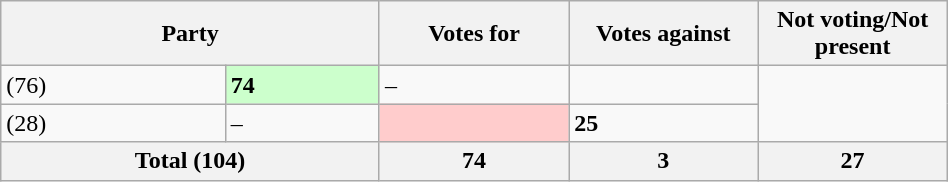<table class="wikitable" style="width:50%;">
<tr>
<th colspan="2">Party</th>
<th style="width:20%;">Votes for</th>
<th style="width:20%;">Votes against</th>
<th style="width:20%;">Not voting/Not present</th>
</tr>
<tr>
<td> (76)</td>
<td style="background-color:#cfc;"><strong>74</strong></td>
<td>–</td>
<td></td>
</tr>
<tr>
<td> (28)</td>
<td>–</td>
<td style="background-color:#fcc;"></td>
<td><strong>25</strong></td>
</tr>
<tr>
<th colspan="2">Total (104)</th>
<th>74</th>
<th>3</th>
<th>27</th>
</tr>
</table>
